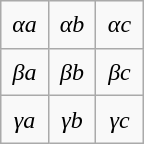<table class="wikitable" style="margin-left:auto;margin-right:auto;text-align:center;width:6em;height:6em;table-layout:fixed;">
<tr>
<td><em>αa</em></td>
<td><em>αb</em></td>
<td><em>αc</em></td>
</tr>
<tr>
<td><em>βa</em></td>
<td><em>βb</em></td>
<td><em>βc</em></td>
</tr>
<tr>
<td><em>γa</em></td>
<td><em>γb</em></td>
<td><em>γc</em></td>
</tr>
</table>
